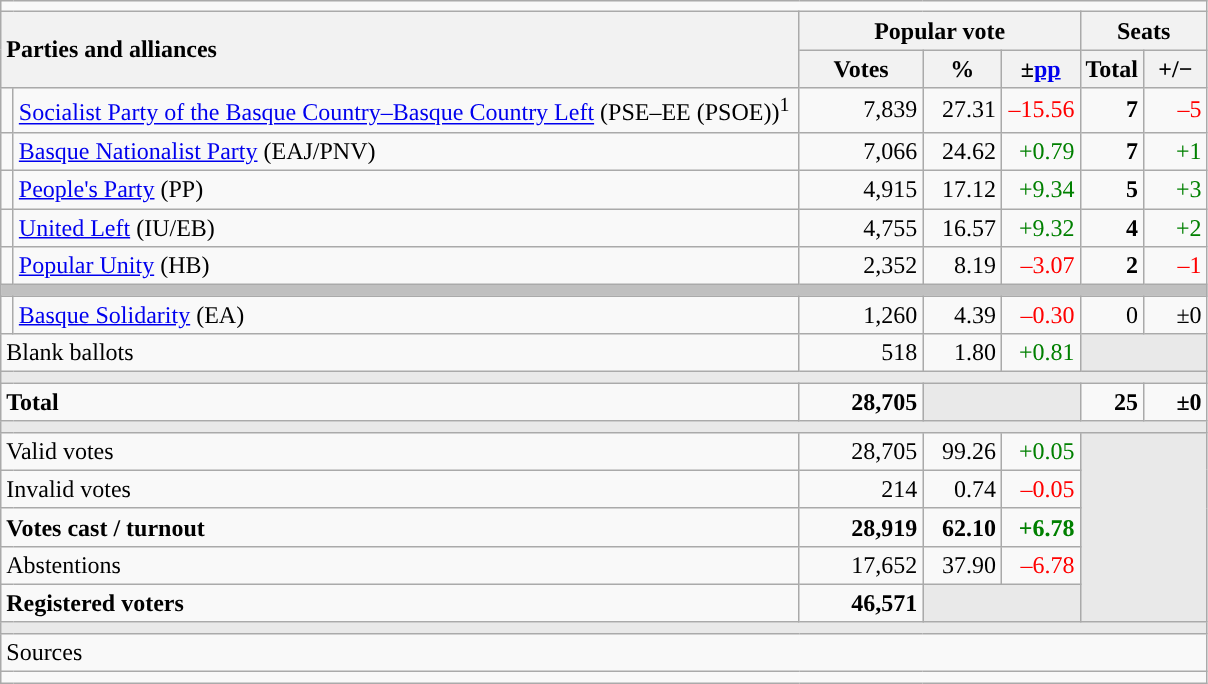<table class="wikitable" style="text-align:right;">
<tr>
<td colspan="7"></td>
</tr>
<tr>
<th style="text-align:left;" rowspan="2" colspan="2" width="525">Parties and alliances</th>
<th colspan="3">Popular vote</th>
<th colspan="2">Seats</th>
</tr>
<tr>
<th width="75">Votes</th>
<th width="45">%</th>
<th width="45">±<a href='#'>pp</a></th>
<th width="35">Total</th>
<th width="35">+/−</th>
</tr>
<tr>
<td width="1" style="color:inherit;background:"></td>
<td align="left"><a href='#'>Socialist Party of the Basque Country–Basque Country Left</a> (PSE–EE (PSOE))<sup>1</sup></td>
<td>7,839</td>
<td>27.31</td>
<td style="color:red;">–15.56</td>
<td><strong>7</strong></td>
<td style="color:red;">–5</td>
</tr>
<tr>
<td style="color:inherit;background:"></td>
<td align="left"><a href='#'>Basque Nationalist Party</a> (EAJ/PNV)</td>
<td>7,066</td>
<td>24.62</td>
<td style="color:green;">+0.79</td>
<td><strong>7</strong></td>
<td style="color:green;">+1</td>
</tr>
<tr>
<td style="color:inherit;background:"></td>
<td align="left"><a href='#'>People's Party</a> (PP)</td>
<td>4,915</td>
<td>17.12</td>
<td style="color:green;">+9.34</td>
<td><strong>5</strong></td>
<td style="color:green;">+3</td>
</tr>
<tr>
<td style="color:inherit;background:"></td>
<td align="left"><a href='#'>United Left</a> (IU/EB)</td>
<td>4,755</td>
<td>16.57</td>
<td style="color:green;">+9.32</td>
<td><strong>4</strong></td>
<td style="color:green;">+2</td>
</tr>
<tr>
<td style="color:inherit;background:"></td>
<td align="left"><a href='#'>Popular Unity</a> (HB)</td>
<td>2,352</td>
<td>8.19</td>
<td style="color:red;">–3.07</td>
<td><strong>2</strong></td>
<td style="color:red;">–1</td>
</tr>
<tr>
<td colspan="7" bgcolor="#C0C0C0"></td>
</tr>
<tr>
<td style="color:inherit;background:"></td>
<td align="left"><a href='#'>Basque Solidarity</a> (EA)</td>
<td>1,260</td>
<td>4.39</td>
<td style="color:red;">–0.30</td>
<td>0</td>
<td>±0</td>
</tr>
<tr>
<td align="left" colspan="2">Blank ballots</td>
<td>518</td>
<td>1.80</td>
<td style="color:green;">+0.81</td>
<td bgcolor="#E9E9E9" colspan="2"></td>
</tr>
<tr>
<td colspan="7" bgcolor="#E9E9E9"></td>
</tr>
<tr style="font-weight:bold;">
<td align="left" colspan="2">Total</td>
<td>28,705</td>
<td bgcolor="#E9E9E9" colspan="2"></td>
<td>25</td>
<td>±0</td>
</tr>
<tr>
<td colspan="7" bgcolor="#E9E9E9"></td>
</tr>
<tr>
<td align="left" colspan="2">Valid votes</td>
<td>28,705</td>
<td>99.26</td>
<td style="color:green;">+0.05</td>
<td bgcolor="#E9E9E9" colspan="2" rowspan="5"></td>
</tr>
<tr>
<td align="left" colspan="2">Invalid votes</td>
<td>214</td>
<td>0.74</td>
<td style="color:red;">–0.05</td>
</tr>
<tr style="font-weight:bold;">
<td align="left" colspan="2">Votes cast / turnout</td>
<td>28,919</td>
<td>62.10</td>
<td style="color:green;">+6.78</td>
</tr>
<tr>
<td align="left" colspan="2">Abstentions</td>
<td>17,652</td>
<td>37.90</td>
<td style="color:red;">–6.78</td>
</tr>
<tr style="font-weight:bold;">
<td align="left" colspan="2">Registered voters</td>
<td>46,571</td>
<td bgcolor="#E9E9E9" colspan="2"></td>
</tr>
<tr>
<td colspan="7" bgcolor="#E9E9E9"></td>
</tr>
<tr>
<td align="left" colspan="7">Sources</td>
</tr>
<tr>
<td colspan="7" style="text-align:left; max-width:790px;"></td>
</tr>
</table>
